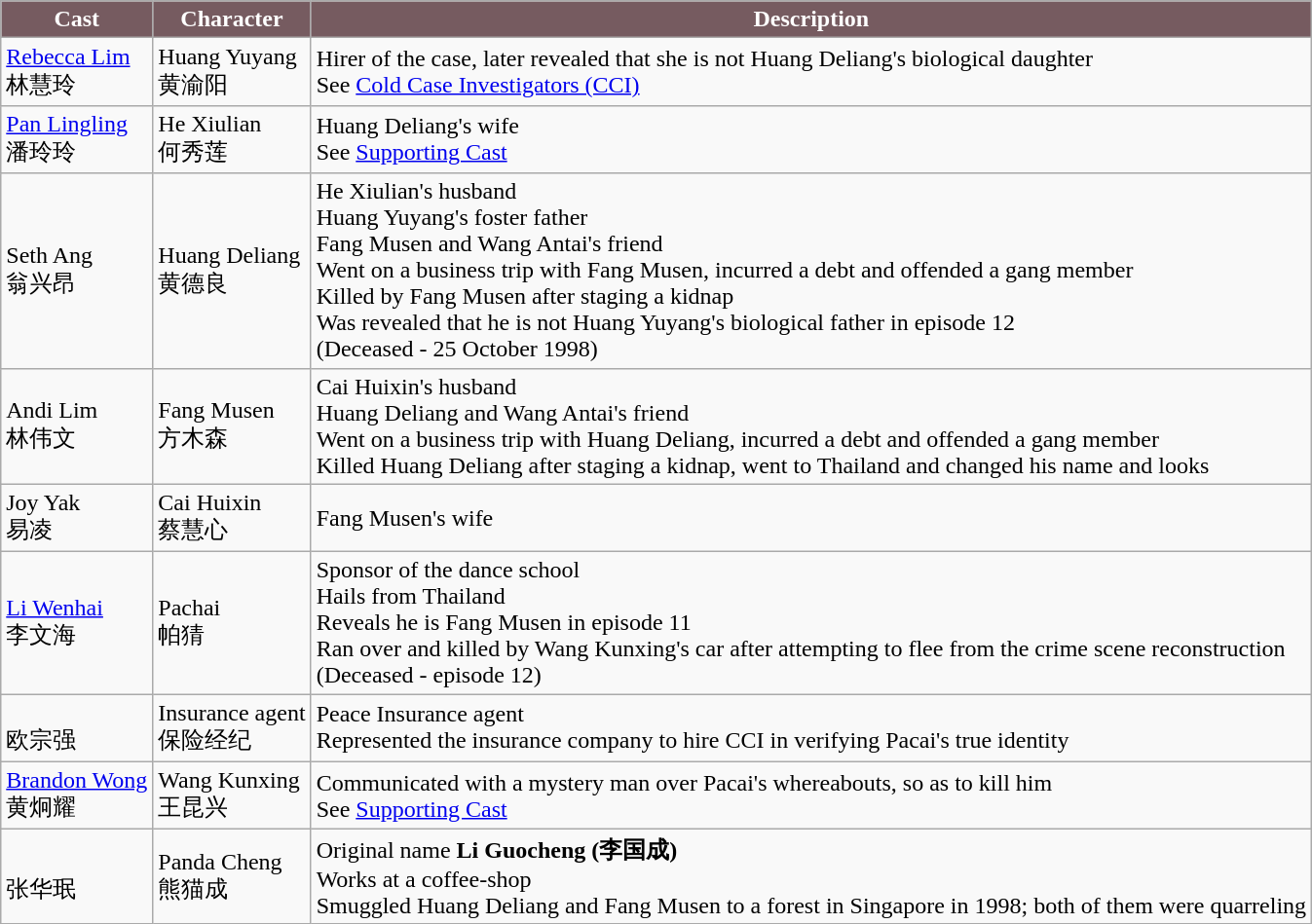<table class="wikitable">
<tr>
<th style="background:#765b60; color:white">Cast</th>
<th style="background:#765b60; color:white">Character</th>
<th style="background:#765b60; color:white">Description</th>
</tr>
<tr>
<td><a href='#'>Rebecca Lim</a> <br> 林慧玲</td>
<td>Huang Yuyang <br> 黄渝阳</td>
<td>Hirer of the case, later revealed that she is not Huang Deliang's biological daughter <br> See <a href='#'>Cold Case Investigators (CCI)</a></td>
</tr>
<tr>
<td><a href='#'>Pan Lingling</a> <br> 潘玲玲</td>
<td>He Xiulian <br> 何秀莲</td>
<td>Huang Deliang's wife <br> See <a href='#'>Supporting Cast</a></td>
</tr>
<tr>
<td>Seth Ang <br> 翁兴昂</td>
<td>Huang Deliang <br> 黄德良</td>
<td>He Xiulian's husband <br> Huang Yuyang's foster father <br> Fang Musen and Wang Antai's friend <br> Went on a business trip with Fang Musen, incurred a debt and offended a gang member <br> Killed by Fang Musen after staging a kidnap <br> Was revealed that he is not Huang Yuyang's biological father in episode 12 <br> (Deceased - 25 October 1998)</td>
</tr>
<tr>
<td>Andi Lim <br> 林伟文</td>
<td>Fang Musen <br> 方木森</td>
<td>Cai Huixin's husband <br> Huang Deliang and Wang Antai's friend <br> Went on a business trip with Huang Deliang, incurred a debt and offended a gang member <br> Killed Huang Deliang after staging a kidnap, went to Thailand and changed his name and looks</td>
</tr>
<tr>
<td>Joy Yak <br> 易凌</td>
<td>Cai Huixin <br> 蔡慧心</td>
<td>Fang Musen's wife</td>
</tr>
<tr>
<td><a href='#'>Li Wenhai</a> <br> 李文海</td>
<td>Pachai <br> 帕猜</td>
<td>Sponsor of the dance school <br> Hails from Thailand <br> Reveals he is Fang Musen in episode 11 <br> Ran over and killed by Wang Kunxing's car after attempting to flee from the crime scene reconstruction <br> (Deceased - episode 12)</td>
</tr>
<tr>
<td><br> 欧宗强</td>
<td>Insurance agent <br> 保险经纪</td>
<td>Peace Insurance agent <br> Represented the insurance company to hire CCI in verifying Pacai's true identity</td>
</tr>
<tr>
<td><a href='#'>Brandon Wong</a> <br> 黄炯耀</td>
<td>Wang Kunxing <br> 王昆兴</td>
<td>Communicated with a mystery man over Pacai's whereabouts, so as to kill him <br> See <a href='#'>Supporting Cast</a></td>
</tr>
<tr>
<td><br> 张华珉</td>
<td>Panda Cheng <br> 熊猫成</td>
<td>Original name <strong>Li Guocheng (李国成)</strong> <br> Works at a coffee-shop <br> Smuggled Huang Deliang and Fang Musen to a forest in Singapore in 1998; both of them were quarreling</td>
</tr>
</table>
